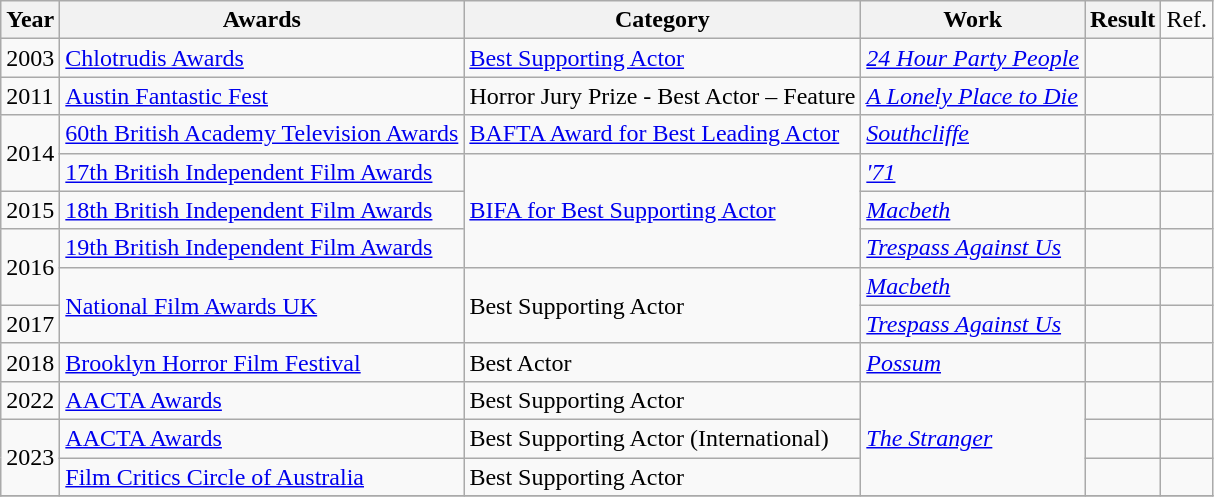<table class="wikitable unsortable">
<tr>
<th>Year</th>
<th>Awards</th>
<th>Category</th>
<th>Work</th>
<th>Result</th>
<td>Ref.</td>
</tr>
<tr>
<td>2003</td>
<td><a href='#'>Chlotrudis Awards</a></td>
<td><a href='#'> Best Supporting Actor</a></td>
<td><em><a href='#'>24 Hour Party People</a></em></td>
<td></td>
<td></td>
</tr>
<tr>
<td>2011</td>
<td><a href='#'>Austin Fantastic Fest</a></td>
<td>Horror Jury Prize - Best Actor – Feature</td>
<td><em><a href='#'>A Lonely Place to Die</a></em></td>
<td></td>
<td></td>
</tr>
<tr>
<td rowspan="2">2014</td>
<td><a href='#'>60th British Academy Television Awards</a></td>
<td><a href='#'>BAFTA Award for Best Leading Actor</a></td>
<td><em><a href='#'>Southcliffe</a></em></td>
<td></td>
<td></td>
</tr>
<tr>
<td><a href='#'>17th British Independent Film Awards</a></td>
<td rowspan="3"><a href='#'>BIFA for Best Supporting Actor</a></td>
<td><em><a href='#'>'71</a></em></td>
<td></td>
<td></td>
</tr>
<tr>
<td>2015</td>
<td><a href='#'>18th British Independent Film Awards</a></td>
<td><em><a href='#'>Macbeth</a></em></td>
<td></td>
<td></td>
</tr>
<tr>
<td rowspan="2">2016</td>
<td><a href='#'>19th British Independent Film Awards</a></td>
<td><em><a href='#'>Trespass Against Us</a></em></td>
<td></td>
<td></td>
</tr>
<tr>
<td rowspan="2"><a href='#'>National Film Awards UK</a></td>
<td rowspan="2">Best Supporting Actor</td>
<td><em><a href='#'>Macbeth</a></em></td>
<td></td>
<td></td>
</tr>
<tr>
<td>2017</td>
<td><em><a href='#'>Trespass Against Us</a></em></td>
<td></td>
<td></td>
</tr>
<tr>
<td>2018</td>
<td><a href='#'>Brooklyn Horror Film Festival</a></td>
<td>Best Actor</td>
<td><em><a href='#'>Possum</a></em></td>
<td></td>
<td></td>
</tr>
<tr>
<td>2022</td>
<td><a href='#'>AACTA Awards</a></td>
<td>Best Supporting Actor</td>
<td rowspan="3"><em><a href='#'>The Stranger</a></em></td>
<td></td>
<td></td>
</tr>
<tr>
<td rowspan="2">2023</td>
<td><a href='#'>AACTA Awards</a></td>
<td>Best Supporting Actor (International)</td>
<td></td>
<td></td>
</tr>
<tr>
<td><a href='#'>Film Critics Circle of Australia</a></td>
<td>Best Supporting Actor</td>
<td></td>
<td></td>
</tr>
<tr>
</tr>
</table>
